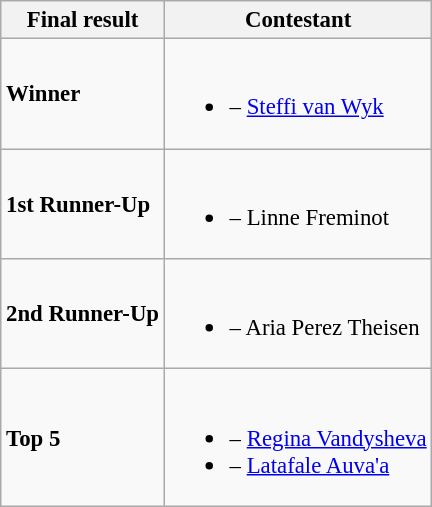<table class="wikitable sortable" style="font-size:95%;">
<tr>
<th>Final result</th>
<th>Contestant</th>
</tr>
<tr>
<td><strong>Winner</strong></td>
<td><br><ul><li><strong></strong> – <a href='#'>Steffi van Wyk</a></li></ul></td>
</tr>
<tr>
<td><strong>1st Runner-Up</strong></td>
<td><br><ul><li><strong></strong> – Linne Freminot</li></ul></td>
</tr>
<tr>
<td><strong>2nd Runner-Up</strong></td>
<td><br><ul><li><strong></strong> – Aria Perez Theisen</li></ul></td>
</tr>
<tr>
<td><strong>Top 5</strong></td>
<td><br><ul><li><strong></strong> – <a href='#'>Regina Vandysheva</a></li><li><strong></strong> – <a href='#'>Latafale Auva'a</a></li></ul></td>
</tr>
</table>
